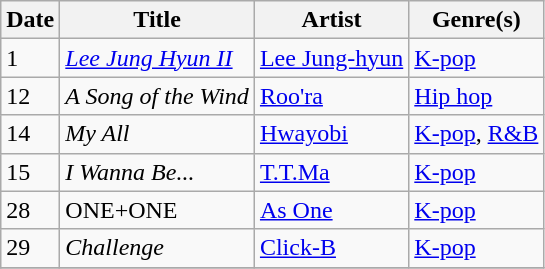<table class="wikitable" style="text-align: left;">
<tr>
<th>Date</th>
<th>Title</th>
<th>Artist</th>
<th>Genre(s)</th>
</tr>
<tr>
<td>1</td>
<td><em><a href='#'>Lee Jung Hyun II</a></em></td>
<td><a href='#'>Lee Jung-hyun</a></td>
<td><a href='#'>K-pop</a></td>
</tr>
<tr>
<td>12</td>
<td><em>A Song of the Wind</em></td>
<td><a href='#'>Roo'ra</a></td>
<td><a href='#'>Hip hop</a></td>
</tr>
<tr>
<td>14</td>
<td><em>My All</em></td>
<td><a href='#'>Hwayobi</a></td>
<td><a href='#'>K-pop</a>, <a href='#'>R&B</a></td>
</tr>
<tr>
<td>15</td>
<td><em>I Wanna Be...</em></td>
<td><a href='#'>T.T.Ma</a></td>
<td><a href='#'>K-pop</a></td>
</tr>
<tr>
<td>28</td>
<td>ONE+ONE</td>
<td><a href='#'>As One</a></td>
<td><a href='#'>K-pop</a></td>
</tr>
<tr>
<td>29</td>
<td><em>Challenge</em></td>
<td><a href='#'>Click-B</a></td>
<td><a href='#'>K-pop</a></td>
</tr>
<tr>
</tr>
</table>
